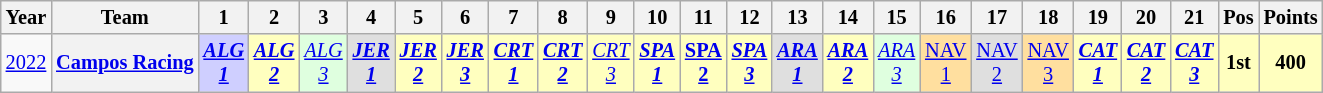<table class="wikitable" style="text-align:center; font-size:85%;">
<tr>
<th>Year</th>
<th>Team</th>
<th>1</th>
<th>2</th>
<th>3</th>
<th>4</th>
<th>5</th>
<th>6</th>
<th>7</th>
<th>8</th>
<th>9</th>
<th>10</th>
<th>11</th>
<th>12</th>
<th>13</th>
<th>14</th>
<th>15</th>
<th>16</th>
<th>17</th>
<th>18</th>
<th>19</th>
<th>20</th>
<th>21</th>
<th>Pos</th>
<th>Points</th>
</tr>
<tr>
<td><a href='#'>2022</a></td>
<th nowrap><a href='#'>Campos Racing</a></th>
<td style="background:#CFCFFF;"><strong><em><a href='#'>ALG<br>1</a></em></strong><br></td>
<td style="background:#FFFFBF;"><strong><em><a href='#'>ALG<br>2</a></em></strong><br></td>
<td style="background:#DFFFDF;"><em><a href='#'>ALG<br>3</a></em><br></td>
<td style="background:#DFDFDF;"><strong><em><a href='#'>JER<br>1</a></em></strong><br></td>
<td style="background:#FFFFBF;"><strong><em><a href='#'>JER<br>2</a></em></strong><br></td>
<td style="background:#FFFFBF;"><strong><em><a href='#'>JER<br>3</a></em></strong><br></td>
<td style="background:#FFFFBF;"><strong><em><a href='#'>CRT<br>1</a></em></strong><br></td>
<td style="background:#FFFFBF;"><strong><em><a href='#'>CRT<br>2</a></em></strong><br></td>
<td style="background:#FFFFBF;"><em><a href='#'>CRT<br>3</a></em><br></td>
<td style="background:#FFFFBF;"><strong><em><a href='#'>SPA<br>1</a></em></strong><br></td>
<td style="background:#FFFFBF;"><strong><a href='#'>SPA<br>2</a></strong><br></td>
<td style="background:#FFFFBF;"><strong><em><a href='#'>SPA<br>3</a></em></strong><br></td>
<td style="background:#DFDFDF;"><strong><em><a href='#'>ARA<br>1</a></em></strong><br></td>
<td style="background:#FFFFBF;"><strong><em><a href='#'>ARA<br>2</a></em></strong><br></td>
<td style="background:#DFFFDF;"><em><a href='#'>ARA<br>3</a></em><br></td>
<td style="background:#FFDF9F;"><a href='#'>NAV<br>1</a><br></td>
<td style="background:#DFDFDF;"><a href='#'>NAV<br>2</a><br></td>
<td style="background:#FFDF9F;"><a href='#'>NAV<br>3</a><br></td>
<td style="background:#FFFFBF;"><strong><em><a href='#'>CAT<br>1</a></em></strong><br></td>
<td style="background:#FFFFBF;"><strong><em><a href='#'>CAT<br>2</a></em></strong><br></td>
<td style="background:#FFFFBF;"><strong><em><a href='#'>CAT<br>3</a></em></strong><br></td>
<th style="background:#FFFFBF;">1st</th>
<th style="background:#FFFFBF;">400</th>
</tr>
</table>
